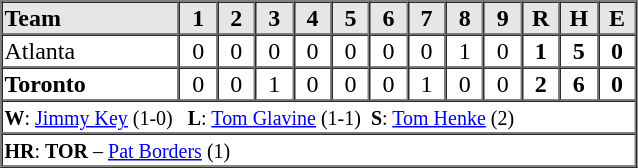<table border=1 cellspacing=0 width=425 style="margin-left:3em;">
<tr style="text-align:center; background-color:#e6e6e6;">
<th align=left width=28%>Team</th>
<th width=6%>1</th>
<th width=6%>2</th>
<th width=6%>3</th>
<th width=6%>4</th>
<th width=6%>5</th>
<th width=6%>6</th>
<th width=6%>7</th>
<th width=6%>8</th>
<th width=6%>9</th>
<th width=6%>R</th>
<th width=6%>H</th>
<th width=6%>E</th>
</tr>
<tr style="text-align:center;">
<td align=left>Atlanta</td>
<td>0</td>
<td>0</td>
<td>0</td>
<td>0</td>
<td>0</td>
<td>0</td>
<td>0</td>
<td>1</td>
<td>0</td>
<td><strong>1</strong></td>
<td><strong>5</strong></td>
<td><strong>0</strong></td>
</tr>
<tr style="text-align:center;">
<td align=left><strong>Toronto</strong></td>
<td>0</td>
<td>0</td>
<td>1</td>
<td>0</td>
<td>0</td>
<td>0</td>
<td>1</td>
<td>0</td>
<td>0</td>
<td><strong>2</strong></td>
<td><strong>6</strong></td>
<td><strong>0</strong></td>
</tr>
<tr style="text-align:left;">
<td colspan=13><small><strong>W</strong>: <a href='#'>Jimmy Key</a> (1-0)   <strong>L</strong>: <a href='#'>Tom Glavine</a> (1-1)  <strong>S</strong>: <a href='#'>Tom Henke</a> (2)</small></td>
</tr>
<tr style="text-align:left;">
<td colspan=13><small><strong>HR</strong>: <strong>TOR</strong> – <a href='#'>Pat Borders</a> (1)</small></td>
</tr>
</table>
